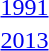<table>
<tr>
<td><a href='#'>1991</a></td>
<td></td>
<td></td>
<td></td>
</tr>
<tr>
<td><a href='#'>2013</a></td>
<td></td>
<td></td>
<td></td>
</tr>
</table>
